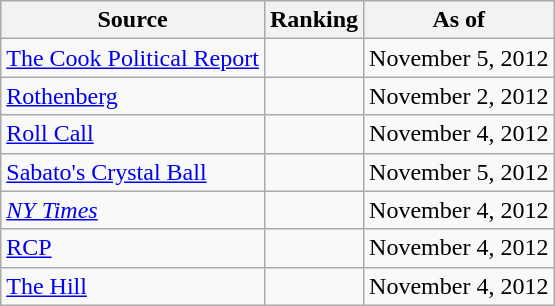<table class="wikitable" style="text-align:center">
<tr>
<th>Source</th>
<th>Ranking</th>
<th>As of</th>
</tr>
<tr>
<td align=left><a href='#'>The Cook Political Report</a></td>
<td></td>
<td>November 5, 2012</td>
</tr>
<tr>
<td align=left><a href='#'>Rothenberg</a></td>
<td></td>
<td>November 2, 2012</td>
</tr>
<tr>
<td align=left><a href='#'>Roll Call</a></td>
<td></td>
<td>November 4, 2012</td>
</tr>
<tr>
<td align=left><a href='#'>Sabato's Crystal Ball</a></td>
<td></td>
<td>November 5, 2012</td>
</tr>
<tr>
<td align=left><a href='#'><em>NY Times</em></a></td>
<td></td>
<td>November 4, 2012</td>
</tr>
<tr>
<td align="left"><a href='#'>RCP</a></td>
<td></td>
<td>November 4, 2012</td>
</tr>
<tr>
<td align=left><a href='#'>The Hill</a></td>
<td></td>
<td>November 4, 2012</td>
</tr>
</table>
